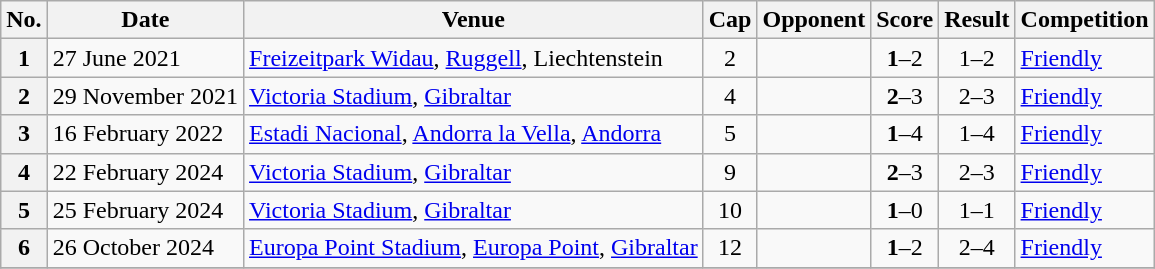<table class="wikitable plainrowheaders sortable" style="text-align: left;" align=center>
<tr>
<th scope=col>No.</th>
<th scope=col>Date</th>
<th scope=col>Venue</th>
<th scope=col>Cap</th>
<th scope=col>Opponent</th>
<th scope=col>Score</th>
<th scope=col>Result</th>
<th scope=col>Competition</th>
</tr>
<tr>
<th scope=row>1</th>
<td>27 June 2021</td>
<td><a href='#'>Freizeitpark Widau</a>, <a href='#'>Ruggell</a>, Liechtenstein</td>
<td align=center>2</td>
<td></td>
<td align=center><strong>1</strong>–2</td>
<td align=center>1–2</td>
<td><a href='#'>Friendly</a></td>
</tr>
<tr>
<th scope=row>2</th>
<td>29 November 2021</td>
<td><a href='#'>Victoria Stadium</a>, <a href='#'>Gibraltar</a></td>
<td align=center>4</td>
<td></td>
<td align=center><strong>2</strong>–3</td>
<td align=center>2–3</td>
<td><a href='#'>Friendly</a></td>
</tr>
<tr>
<th scope=row>3</th>
<td>16 February 2022</td>
<td><a href='#'>Estadi Nacional</a>, <a href='#'>Andorra la Vella</a>, <a href='#'>Andorra</a></td>
<td align=center>5</td>
<td></td>
<td align=center><strong>1</strong>–4</td>
<td align=center>1–4</td>
<td><a href='#'>Friendly</a></td>
</tr>
<tr>
<th scope=row>4</th>
<td>22 February 2024</td>
<td><a href='#'>Victoria Stadium</a>, <a href='#'>Gibraltar</a></td>
<td align=center>9</td>
<td></td>
<td align=center><strong>2</strong>–3</td>
<td align=center>2–3</td>
<td><a href='#'>Friendly</a></td>
</tr>
<tr>
<th scope=row>5</th>
<td>25 February 2024</td>
<td><a href='#'>Victoria Stadium</a>, <a href='#'>Gibraltar</a></td>
<td align=center>10</td>
<td></td>
<td align=center><strong>1</strong>–0</td>
<td align=center>1–1</td>
<td><a href='#'>Friendly</a></td>
</tr>
<tr>
<th scope=row>6</th>
<td>26 October 2024</td>
<td><a href='#'>Europa Point Stadium</a>, <a href='#'>Europa Point</a>, <a href='#'>Gibraltar</a></td>
<td align=center>12</td>
<td></td>
<td align=center><strong>1</strong>–2</td>
<td align=center>2–4</td>
<td><a href='#'>Friendly</a></td>
</tr>
<tr>
</tr>
</table>
